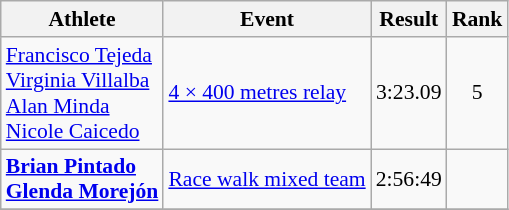<table class=wikitable style=font-size:90%;text-align:center>
<tr>
<th>Athlete</th>
<th>Event</th>
<th>Result</th>
<th>Rank</th>
</tr>
<tr align=center>
<td align=left><a href='#'>Francisco Tejeda</a><br><a href='#'>Virginia Villalba</a><br><a href='#'>Alan Minda</a><br><a href='#'>Nicole Caicedo</a></td>
<td align=left><a href='#'>4 × 400 metres relay</a></td>
<td>3:23.09</td>
<td>5</td>
</tr>
<tr align=center>
<td align=left><strong><a href='#'>Brian Pintado</a><br><a href='#'>Glenda Morejón</a></strong></td>
<td align=left><a href='#'>Race walk mixed team</a></td>
<td>2:56:49</td>
<td></td>
</tr>
<tr>
</tr>
</table>
